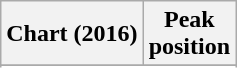<table class="wikitable sortable">
<tr>
<th>Chart (2016)</th>
<th>Peak<br>position</th>
</tr>
<tr>
</tr>
<tr>
</tr>
<tr>
</tr>
<tr>
</tr>
<tr>
</tr>
<tr>
</tr>
<tr>
</tr>
<tr>
</tr>
<tr>
</tr>
<tr>
</tr>
<tr>
</tr>
<tr>
</tr>
<tr>
</tr>
<tr>
</tr>
</table>
